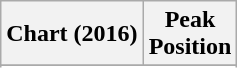<table class="wikitable sortable plainrowheaders" style="text-align:center;">
<tr>
<th>Chart (2016)</th>
<th>Peak<br>Position</th>
</tr>
<tr>
</tr>
<tr>
</tr>
</table>
